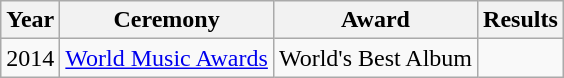<table class="wikitable">
<tr>
<th>Year</th>
<th>Ceremony</th>
<th>Award</th>
<th>Results</th>
</tr>
<tr>
<td>2014</td>
<td><a href='#'>World Music Awards</a></td>
<td>World's Best Album</td>
<td></td>
</tr>
</table>
